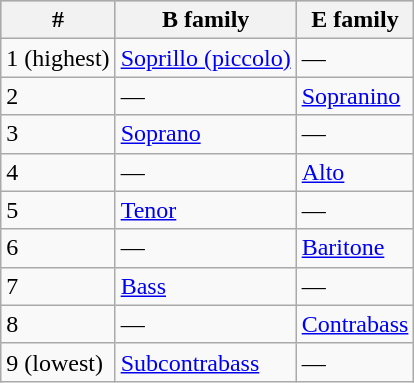<table class="wikitable">
<tr style="background:#b0c4de; text-align:center;">
<th>#</th>
<th>B family</th>
<th>E family</th>
</tr>
<tr>
<td>1 (highest)</td>
<td><a href='#'>Soprillo (piccolo)</a></td>
<td>—</td>
</tr>
<tr>
<td>2</td>
<td>—</td>
<td><a href='#'>Sopranino</a></td>
</tr>
<tr>
<td>3</td>
<td><a href='#'>Soprano</a></td>
<td>—</td>
</tr>
<tr>
<td>4</td>
<td>—</td>
<td><a href='#'>Alto</a></td>
</tr>
<tr>
<td>5</td>
<td><a href='#'>Tenor</a></td>
<td>—</td>
</tr>
<tr>
<td>6</td>
<td>—</td>
<td><a href='#'>Baritone</a></td>
</tr>
<tr>
<td>7</td>
<td><a href='#'>Bass</a></td>
<td>—</td>
</tr>
<tr>
<td>8</td>
<td>—</td>
<td><a href='#'>Contrabass</a></td>
</tr>
<tr>
<td>9 (lowest)</td>
<td><a href='#'>Subcontrabass</a></td>
<td>—</td>
</tr>
</table>
